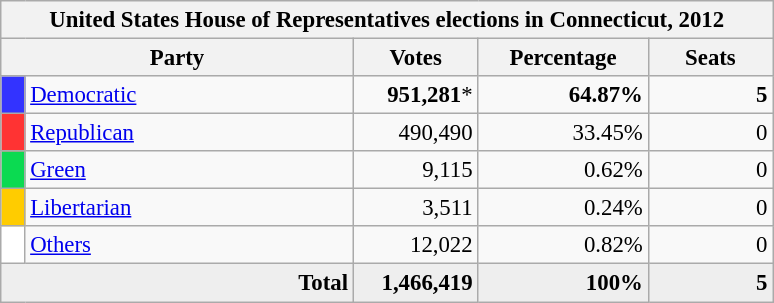<table class="wikitable" style="font-size: 95%;">
<tr>
<th colspan="6">United States House of Representatives elections in Connecticut, 2012</th>
</tr>
<tr>
<th colspan=2 style="width: 15em">Party</th>
<th style="width: 5em">Votes</th>
<th style="width: 7em">Percentage</th>
<th style="width: 5em">Seats</th>
</tr>
<tr>
<th style="background-color:#3333FF; width: 3px"></th>
<td style="width: 130px"><a href='#'>Democratic</a></td>
<td align="right"><strong>951,281</strong>*</td>
<td align="right"><strong>64.87%</strong></td>
<td align="right"><strong>5</strong></td>
</tr>
<tr>
<th style="background-color:#FF3333; width: 3px"></th>
<td style="width: 130px"><a href='#'>Republican</a></td>
<td align="right">490,490</td>
<td align="right">33.45%</td>
<td align="right">0</td>
</tr>
<tr>
<th style="background-color:#0BDA51; width: 3px"></th>
<td style="width: 130px"><a href='#'>Green</a></td>
<td align="right">9,115</td>
<td align="right">0.62%</td>
<td align="right">0</td>
</tr>
<tr>
<th style="background-color:#FFCC00; width: 3px"></th>
<td style="width: 130px"><a href='#'>Libertarian</a></td>
<td align="right">3,511</td>
<td align="right">0.24%</td>
<td align="right">0</td>
</tr>
<tr>
<th style="background-color:white; width: 3px"></th>
<td style="width: 130px"><a href='#'>Others</a></td>
<td align="right">12,022</td>
<td align="right">0.82%</td>
<td align="right">0</td>
</tr>
<tr bgcolor="#EEEEEE">
<td colspan="2" align="right"><strong>Total</strong></td>
<td align="right"><strong>1,466,419</strong></td>
<td align="right"><strong>100%</strong></td>
<td align="right"><strong>5</strong></td>
</tr>
</table>
